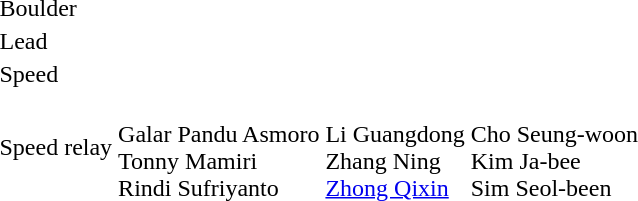<table>
<tr>
<td>Boulder</td>
<td></td>
<td></td>
<td></td>
</tr>
<tr>
<td>Lead</td>
<td></td>
<td></td>
<td></td>
</tr>
<tr>
<td>Speed</td>
<td></td>
<td></td>
<td></td>
</tr>
<tr>
<td>Speed relay</td>
<td><br>Galar Pandu Asmoro<br>Tonny Mamiri<br>Rindi Sufriyanto</td>
<td><br>Li Guangdong<br>Zhang Ning<br><a href='#'>Zhong Qixin</a></td>
<td><br>Cho Seung-woon<br>Kim Ja-bee<br>Sim Seol-been</td>
</tr>
</table>
